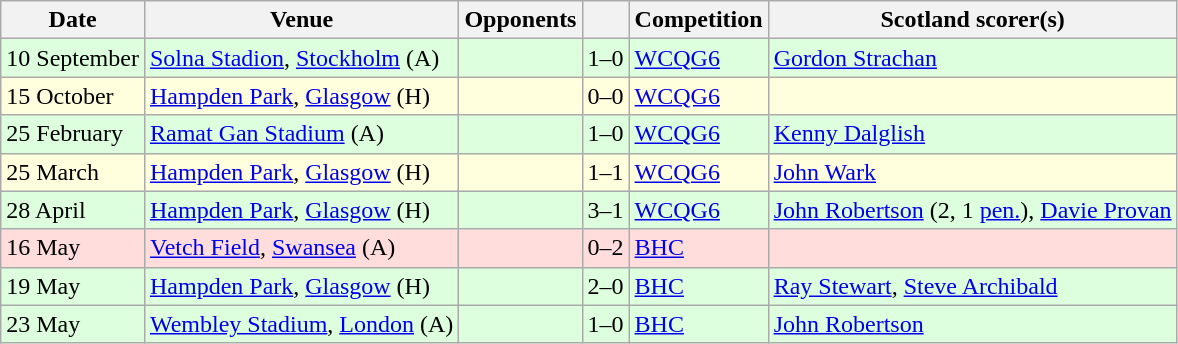<table class="wikitable">
<tr>
<th>Date</th>
<th>Venue</th>
<th>Opponents</th>
<th></th>
<th>Competition</th>
<th>Scotland scorer(s)</th>
</tr>
<tr bgcolor=#ddffdd>
<td>10 September</td>
<td><a href='#'>Solna Stadion</a>, <a href='#'>Stockholm</a> (A)</td>
<td></td>
<td align=center>1–0</td>
<td><a href='#'>WCQG6</a></td>
<td><a href='#'>Gordon Strachan</a></td>
</tr>
<tr bgcolor=#ffffdd>
<td>15 October</td>
<td><a href='#'>Hampden Park</a>, <a href='#'>Glasgow</a> (H)</td>
<td></td>
<td align=center>0–0</td>
<td><a href='#'>WCQG6</a></td>
<td></td>
</tr>
<tr bgcolor=#ddffdd>
<td>25 February</td>
<td><a href='#'>Ramat Gan Stadium</a> (A)</td>
<td></td>
<td align=center>1–0</td>
<td><a href='#'>WCQG6</a></td>
<td><a href='#'>Kenny Dalglish</a></td>
</tr>
<tr bgcolor=#ffffdd>
<td>25 March</td>
<td><a href='#'>Hampden Park</a>, <a href='#'>Glasgow</a> (H)</td>
<td></td>
<td align=center>1–1</td>
<td><a href='#'>WCQG6</a></td>
<td><a href='#'>John Wark</a></td>
</tr>
<tr bgcolor=#ddffdd>
<td>28 April</td>
<td><a href='#'>Hampden Park</a>, <a href='#'>Glasgow</a> (H)</td>
<td></td>
<td align=center>3–1</td>
<td><a href='#'>WCQG6</a></td>
<td><a href='#'>John Robertson</a> (2, 1 <a href='#'>pen.</a>), <a href='#'>Davie Provan</a></td>
</tr>
<tr bgcolor=#ffdddd>
<td>16 May</td>
<td><a href='#'>Vetch Field</a>, <a href='#'>Swansea</a> (A)</td>
<td></td>
<td align=center>0–2</td>
<td><a href='#'>BHC</a></td>
<td></td>
</tr>
<tr bgcolor=#ddffdd>
<td>19 May</td>
<td><a href='#'>Hampden Park</a>, <a href='#'>Glasgow</a> (H)</td>
<td></td>
<td align=center>2–0</td>
<td><a href='#'>BHC</a></td>
<td><a href='#'>Ray Stewart</a>, <a href='#'>Steve Archibald</a></td>
</tr>
<tr bgcolor=#ddffdd>
<td>23 May</td>
<td><a href='#'>Wembley Stadium</a>, <a href='#'>London</a> (A)</td>
<td></td>
<td align=center>1–0</td>
<td><a href='#'>BHC</a></td>
<td><a href='#'>John Robertson</a></td>
</tr>
</table>
